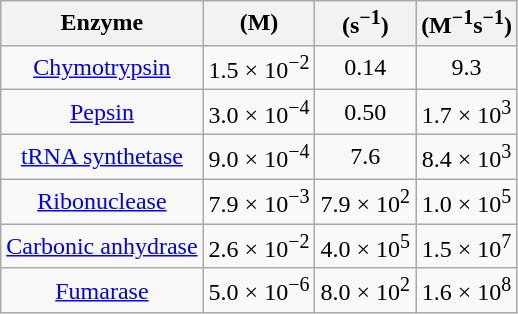<table class="wikitable sortable" style="text-align: center">
<tr>
<th>Enzyme</th>
<th> (M)</th>
<th> (s<sup>−1</sup>)</th>
<th> (M<sup>−1</sup>s<sup>−1</sup>)</th>
</tr>
<tr>
<td><a href='#'>Chymotrypsin</a></td>
<td>1.5 × 10<sup>−2</sup></td>
<td>0.14</td>
<td>9.3</td>
</tr>
<tr>
<td><a href='#'>Pepsin</a></td>
<td>3.0 × 10<sup>−4</sup></td>
<td>0.50</td>
<td>1.7 × 10<sup>3</sup></td>
</tr>
<tr>
<td><a href='#'>tRNA synthetase</a></td>
<td>9.0 × 10<sup>−4</sup></td>
<td>7.6</td>
<td>8.4 × 10<sup>3</sup></td>
</tr>
<tr>
<td><a href='#'>Ribonuclease</a></td>
<td>7.9 × 10<sup>−3</sup></td>
<td>7.9 × 10<sup>2</sup></td>
<td>1.0 × 10<sup>5</sup></td>
</tr>
<tr>
<td><a href='#'>Carbonic anhydrase</a></td>
<td>2.6 × 10<sup>−2</sup></td>
<td>4.0 × 10<sup>5</sup></td>
<td>1.5 × 10<sup>7</sup></td>
</tr>
<tr>
<td><a href='#'>Fumarase</a></td>
<td>5.0 × 10<sup>−6</sup></td>
<td>8.0 × 10<sup>2</sup></td>
<td>1.6 × 10<sup>8</sup></td>
</tr>
</table>
